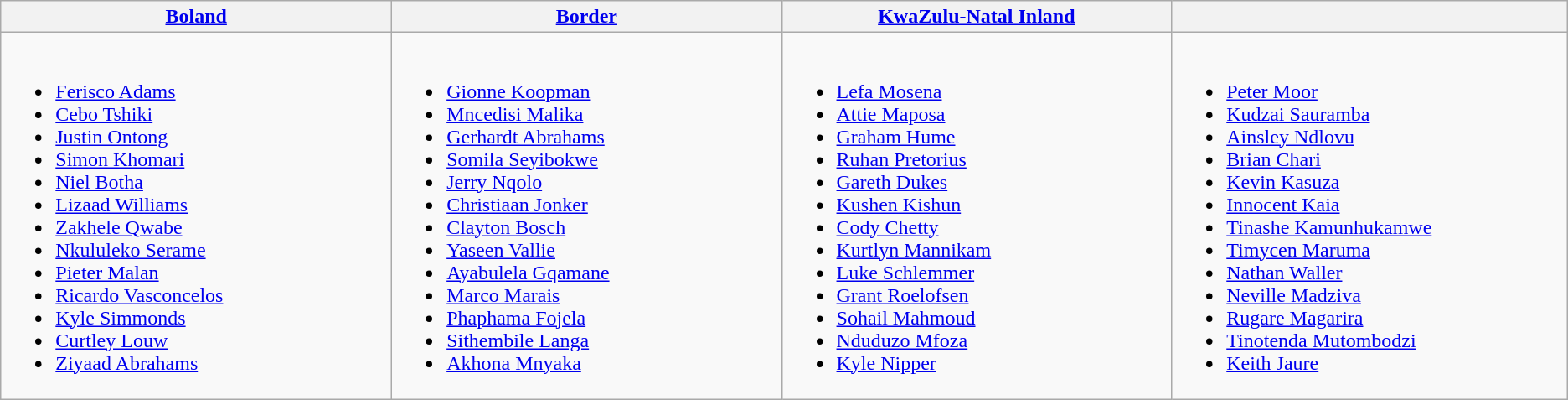<table class="wikitable">
<tr>
<th width=330> <a href='#'>Boland</a></th>
<th width=330> <a href='#'>Border</a></th>
<th width=330> <a href='#'>KwaZulu-Natal Inland</a></th>
<th width=330></th>
</tr>
<tr>
<td valign=top><br><ul><li><a href='#'>Ferisco Adams</a></li><li><a href='#'>Cebo Tshiki</a></li><li><a href='#'>Justin Ontong</a></li><li><a href='#'>Simon Khomari</a></li><li><a href='#'>Niel Botha</a></li><li><a href='#'>Lizaad Williams</a></li><li><a href='#'>Zakhele Qwabe</a></li><li><a href='#'>Nkululeko Serame</a></li><li><a href='#'>Pieter Malan</a></li><li><a href='#'>Ricardo Vasconcelos</a></li><li><a href='#'>Kyle Simmonds</a></li><li><a href='#'>Curtley Louw</a></li><li><a href='#'>Ziyaad Abrahams</a></li></ul></td>
<td valign=top><br><ul><li><a href='#'>Gionne Koopman</a></li><li><a href='#'>Mncedisi Malika</a></li><li><a href='#'>Gerhardt Abrahams</a></li><li><a href='#'>Somila Seyibokwe</a></li><li><a href='#'>Jerry Nqolo</a></li><li><a href='#'>Christiaan Jonker</a></li><li><a href='#'>Clayton Bosch</a></li><li><a href='#'>Yaseen Vallie</a></li><li><a href='#'>Ayabulela Gqamane</a></li><li><a href='#'>Marco Marais</a></li><li><a href='#'>Phaphama Fojela</a></li><li><a href='#'>Sithembile Langa</a></li><li><a href='#'>Akhona Mnyaka</a></li></ul></td>
<td valign=top><br><ul><li><a href='#'>Lefa Mosena</a></li><li><a href='#'>Attie Maposa</a></li><li><a href='#'>Graham Hume</a></li><li><a href='#'>Ruhan Pretorius</a></li><li><a href='#'>Gareth Dukes</a></li><li><a href='#'>Kushen Kishun</a></li><li><a href='#'>Cody Chetty</a></li><li><a href='#'>Kurtlyn Mannikam</a></li><li><a href='#'>Luke Schlemmer</a></li><li><a href='#'>Grant Roelofsen</a></li><li><a href='#'>Sohail Mahmoud</a></li><li><a href='#'>Nduduzo Mfoza</a></li><li><a href='#'>Kyle Nipper</a></li></ul></td>
<td valign=top><br><ul><li><a href='#'>Peter Moor</a></li><li><a href='#'>Kudzai Sauramba</a></li><li><a href='#'>Ainsley Ndlovu</a></li><li><a href='#'>Brian Chari</a></li><li><a href='#'>Kevin Kasuza</a></li><li><a href='#'>Innocent Kaia</a></li><li><a href='#'>Tinashe Kamunhukamwe</a></li><li><a href='#'>Timycen Maruma</a></li><li><a href='#'>Nathan Waller</a></li><li><a href='#'>Neville Madziva</a></li><li><a href='#'>Rugare Magarira</a></li><li><a href='#'>Tinotenda Mutombodzi</a></li><li><a href='#'>Keith Jaure</a></li></ul></td>
</tr>
</table>
